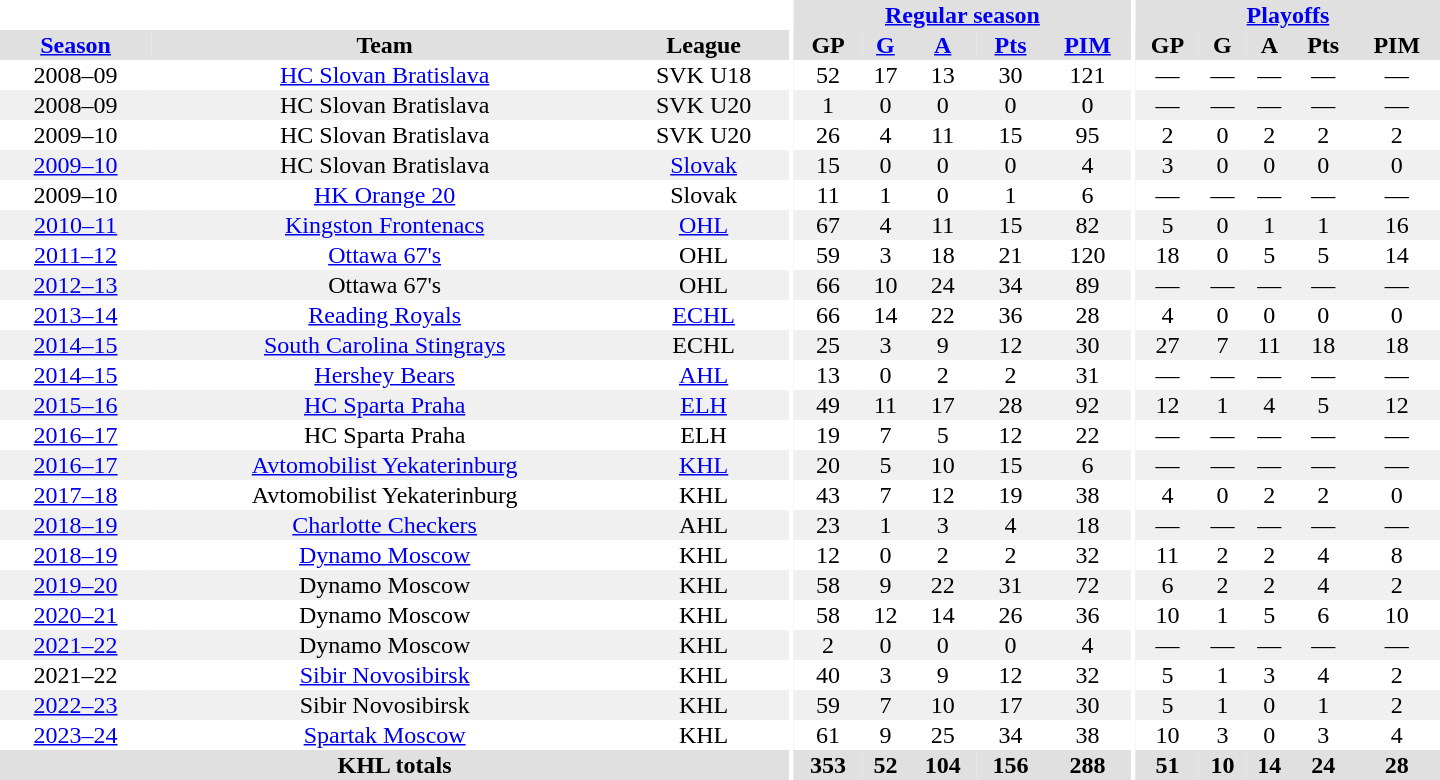<table border="0" cellpadding="1" cellspacing="0" style="text-align:center; width:60em">
<tr bgcolor="#e0e0e0">
<th colspan="3" bgcolor="#ffffff"></th>
<th rowspan="99" bgcolor="#ffffff"></th>
<th colspan="5"><a href='#'>Regular season</a></th>
<th rowspan="99" bgcolor="#ffffff"></th>
<th colspan="5"><a href='#'>Playoffs</a></th>
</tr>
<tr bgcolor="#e0e0e0">
<th><a href='#'>Season</a></th>
<th>Team</th>
<th>League</th>
<th>GP</th>
<th><a href='#'>G</a></th>
<th><a href='#'>A</a></th>
<th><a href='#'>Pts</a></th>
<th><a href='#'>PIM</a></th>
<th>GP</th>
<th>G</th>
<th>A</th>
<th>Pts</th>
<th>PIM</th>
</tr>
<tr>
<td>2008–09</td>
<td><a href='#'>HC Slovan Bratislava</a></td>
<td>SVK U18</td>
<td>52</td>
<td>17</td>
<td>13</td>
<td>30</td>
<td>121</td>
<td>—</td>
<td>—</td>
<td>—</td>
<td>—</td>
<td>—</td>
</tr>
<tr bgcolor="#f0f0f0">
<td>2008–09</td>
<td>HC Slovan Bratislava</td>
<td>SVK U20</td>
<td>1</td>
<td>0</td>
<td>0</td>
<td>0</td>
<td>0</td>
<td>—</td>
<td>—</td>
<td>—</td>
<td>—</td>
<td>—</td>
</tr>
<tr>
<td>2009–10</td>
<td>HC Slovan Bratislava</td>
<td>SVK U20</td>
<td>26</td>
<td>4</td>
<td>11</td>
<td>15</td>
<td>95</td>
<td>2</td>
<td>0</td>
<td>2</td>
<td>2</td>
<td>2</td>
</tr>
<tr bgcolor="#f0f0f0">
<td><a href='#'>2009–10</a></td>
<td>HC Slovan Bratislava</td>
<td><a href='#'>Slovak</a></td>
<td>15</td>
<td>0</td>
<td>0</td>
<td>0</td>
<td>4</td>
<td>3</td>
<td>0</td>
<td>0</td>
<td>0</td>
<td>0</td>
</tr>
<tr>
<td>2009–10</td>
<td><a href='#'>HK Orange 20</a></td>
<td>Slovak</td>
<td>11</td>
<td>1</td>
<td>0</td>
<td>1</td>
<td>6</td>
<td>—</td>
<td>—</td>
<td>—</td>
<td>—</td>
<td>—</td>
</tr>
<tr bgcolor="#f0f0f0">
<td><a href='#'>2010–11</a></td>
<td><a href='#'>Kingston Frontenacs</a></td>
<td><a href='#'>OHL</a></td>
<td>67</td>
<td>4</td>
<td>11</td>
<td>15</td>
<td>82</td>
<td>5</td>
<td>0</td>
<td>1</td>
<td>1</td>
<td>16</td>
</tr>
<tr>
<td><a href='#'>2011–12</a></td>
<td><a href='#'>Ottawa 67's</a></td>
<td>OHL</td>
<td>59</td>
<td>3</td>
<td>18</td>
<td>21</td>
<td>120</td>
<td>18</td>
<td>0</td>
<td>5</td>
<td>5</td>
<td>14</td>
</tr>
<tr bgcolor="#f0f0f0">
<td><a href='#'>2012–13</a></td>
<td>Ottawa 67's</td>
<td>OHL</td>
<td>66</td>
<td>10</td>
<td>24</td>
<td>34</td>
<td>89</td>
<td>—</td>
<td>—</td>
<td>—</td>
<td>—</td>
<td>—</td>
</tr>
<tr>
<td><a href='#'>2013–14</a></td>
<td><a href='#'>Reading Royals</a></td>
<td><a href='#'>ECHL</a></td>
<td>66</td>
<td>14</td>
<td>22</td>
<td>36</td>
<td>28</td>
<td>4</td>
<td>0</td>
<td>0</td>
<td>0</td>
<td>0</td>
</tr>
<tr bgcolor="#f0f0f0">
<td><a href='#'>2014–15</a></td>
<td><a href='#'>South Carolina Stingrays</a></td>
<td>ECHL</td>
<td>25</td>
<td>3</td>
<td>9</td>
<td>12</td>
<td>30</td>
<td>27</td>
<td>7</td>
<td>11</td>
<td>18</td>
<td>18</td>
</tr>
<tr>
<td><a href='#'>2014–15</a></td>
<td><a href='#'>Hershey Bears</a></td>
<td><a href='#'>AHL</a></td>
<td>13</td>
<td>0</td>
<td>2</td>
<td>2</td>
<td>31</td>
<td>—</td>
<td>—</td>
<td>—</td>
<td>—</td>
<td>—</td>
</tr>
<tr bgcolor="#f0f0f0">
<td><a href='#'>2015–16</a></td>
<td><a href='#'>HC Sparta Praha</a></td>
<td><a href='#'>ELH</a></td>
<td>49</td>
<td>11</td>
<td>17</td>
<td>28</td>
<td>92</td>
<td>12</td>
<td>1</td>
<td>4</td>
<td>5</td>
<td>12</td>
</tr>
<tr>
<td><a href='#'>2016–17</a></td>
<td>HC Sparta Praha</td>
<td>ELH</td>
<td>19</td>
<td>7</td>
<td>5</td>
<td>12</td>
<td>22</td>
<td>—</td>
<td>—</td>
<td>—</td>
<td>—</td>
<td>—</td>
</tr>
<tr bgcolor="#f0f0f0">
<td><a href='#'>2016–17</a></td>
<td><a href='#'>Avtomobilist Yekaterinburg</a></td>
<td><a href='#'>KHL</a></td>
<td>20</td>
<td>5</td>
<td>10</td>
<td>15</td>
<td>6</td>
<td>—</td>
<td>—</td>
<td>—</td>
<td>—</td>
<td>—</td>
</tr>
<tr>
<td><a href='#'>2017–18</a></td>
<td>Avtomobilist Yekaterinburg</td>
<td>KHL</td>
<td>43</td>
<td>7</td>
<td>12</td>
<td>19</td>
<td>38</td>
<td>4</td>
<td>0</td>
<td>2</td>
<td>2</td>
<td>0</td>
</tr>
<tr bgcolor="#f0f0f0">
<td><a href='#'>2018–19</a></td>
<td><a href='#'>Charlotte Checkers</a></td>
<td>AHL</td>
<td>23</td>
<td>1</td>
<td>3</td>
<td>4</td>
<td>18</td>
<td>—</td>
<td>—</td>
<td>—</td>
<td>—</td>
<td>—</td>
</tr>
<tr>
<td><a href='#'>2018–19</a></td>
<td><a href='#'>Dynamo Moscow</a></td>
<td>KHL</td>
<td>12</td>
<td>0</td>
<td>2</td>
<td>2</td>
<td>32</td>
<td>11</td>
<td>2</td>
<td>2</td>
<td>4</td>
<td>8</td>
</tr>
<tr bgcolor="#f0f0f0">
<td><a href='#'>2019–20</a></td>
<td>Dynamo Moscow</td>
<td>KHL</td>
<td>58</td>
<td>9</td>
<td>22</td>
<td>31</td>
<td>72</td>
<td>6</td>
<td>2</td>
<td>2</td>
<td>4</td>
<td>2</td>
</tr>
<tr>
<td><a href='#'>2020–21</a></td>
<td>Dynamo Moscow</td>
<td>KHL</td>
<td>58</td>
<td>12</td>
<td>14</td>
<td>26</td>
<td>36</td>
<td>10</td>
<td>1</td>
<td>5</td>
<td>6</td>
<td>10</td>
</tr>
<tr bgcolor="#f0f0f0">
<td><a href='#'>2021–22</a></td>
<td>Dynamo Moscow</td>
<td>KHL</td>
<td>2</td>
<td>0</td>
<td>0</td>
<td>0</td>
<td>4</td>
<td>—</td>
<td>—</td>
<td>—</td>
<td>—</td>
<td>—</td>
</tr>
<tr>
<td>2021–22</td>
<td><a href='#'>Sibir Novosibirsk</a></td>
<td>KHL</td>
<td>40</td>
<td>3</td>
<td>9</td>
<td>12</td>
<td>32</td>
<td>5</td>
<td>1</td>
<td>3</td>
<td>4</td>
<td>2</td>
</tr>
<tr bgcolor="#f0f0f0">
<td><a href='#'>2022–23</a></td>
<td>Sibir Novosibirsk</td>
<td>KHL</td>
<td>59</td>
<td>7</td>
<td>10</td>
<td>17</td>
<td>30</td>
<td>5</td>
<td>1</td>
<td>0</td>
<td>1</td>
<td>2</td>
</tr>
<tr>
<td><a href='#'>2023–24</a></td>
<td><a href='#'>Spartak Moscow</a></td>
<td>KHL</td>
<td>61</td>
<td>9</td>
<td>25</td>
<td>34</td>
<td>38</td>
<td>10</td>
<td>3</td>
<td>0</td>
<td>3</td>
<td>4</td>
</tr>
<tr bgcolor="#e0e0e0">
<th colspan="3">KHL totals</th>
<th>353</th>
<th>52</th>
<th>104</th>
<th>156</th>
<th>288</th>
<th>51</th>
<th>10</th>
<th>14</th>
<th>24</th>
<th>28</th>
</tr>
</table>
